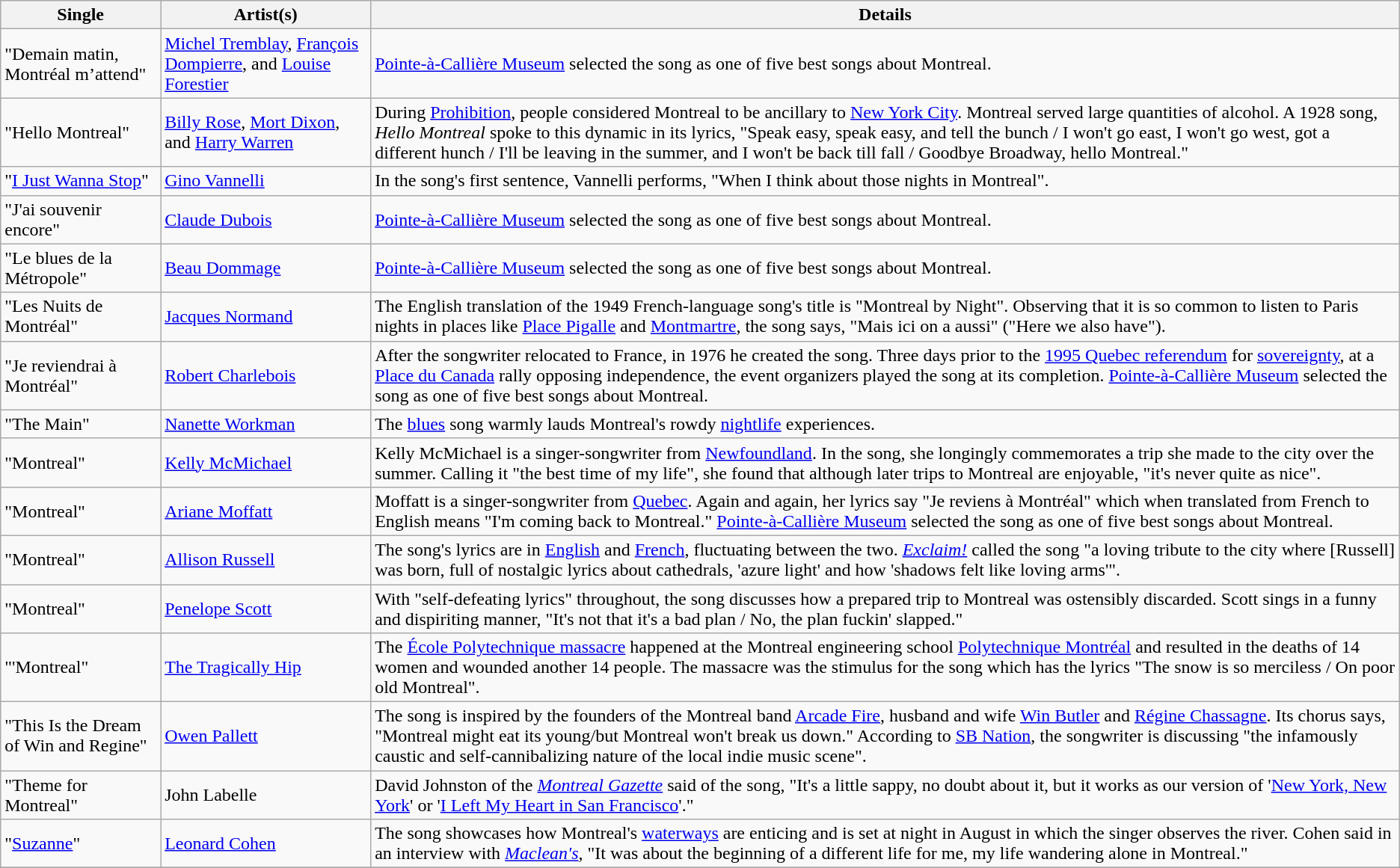<table class="wikitable sortable">
<tr>
<th>Single</th>
<th scope="col">Artist(s)</th>
<th scope="col" class="unsortable">Details</th>
</tr>
<tr scope="row">
<td>"Demain matin, Montréal m’attend"</td>
<td><a href='#'>Michel Tremblay</a>, <a href='#'>François Dompierre</a>, and <a href='#'>Louise Forestier</a></td>
<td><a href='#'>Pointe-à-Callière Museum</a> selected the song as one of five best songs about Montreal.</td>
</tr>
<tr scope="row">
<td>"Hello Montreal"</td>
<td><a href='#'>Billy Rose</a>, <a href='#'>Mort Dixon</a>, and <a href='#'>Harry Warren</a></td>
<td>During <a href='#'>Prohibition</a>, people considered Montreal to be ancillary to <a href='#'>New York City</a>. Montreal served large quantities of alcohol. A 1928 song, <em>Hello Montreal</em> spoke to this dynamic in its lyrics, "Speak easy, speak easy, and tell the bunch / I won't go east, I won't go west, got a different hunch / I'll be leaving in the summer, and I won't be back till fall / Goodbye Broadway, hello Montreal."</td>
</tr>
<tr scope="row">
<td>"<a href='#'>I Just Wanna Stop</a>"</td>
<td><a href='#'>Gino Vannelli</a></td>
<td>In the song's first sentence, Vannelli performs, "When I think about those nights in Montreal".</td>
</tr>
<tr scope="row">
<td>"J'ai souvenir encore"</td>
<td><a href='#'>Claude Dubois</a></td>
<td><a href='#'>Pointe-à-Callière Museum</a> selected the song as one of five best songs about Montreal.</td>
</tr>
<tr scope="row">
<td>"Le blues de la Métropole"</td>
<td><a href='#'>Beau Dommage</a></td>
<td><a href='#'>Pointe-à-Callière Museum</a> selected the song as one of five best songs about Montreal.</td>
</tr>
<tr scope="row">
<td>"Les Nuits de Montréal"</td>
<td><a href='#'>Jacques Normand</a></td>
<td>The English translation of the 1949 French-language song's title is "Montreal by Night". Observing that it is so common to listen to Paris nights in places like <a href='#'>Place Pigalle</a> and <a href='#'>Montmartre</a>, the song says, "Mais ici on a aussi" ("Here we also have").</td>
</tr>
<tr scope="row">
<td>"Je reviendrai à Montréal"</td>
<td><a href='#'>Robert Charlebois</a></td>
<td>After the songwriter relocated to France, in 1976 he created the song. Three days prior to the <a href='#'>1995 Quebec referendum</a> for <a href='#'>sovereignty</a>, at a <a href='#'>Place du Canada</a> rally opposing independence, the event organizers played the song at its completion. <a href='#'>Pointe-à-Callière Museum</a> selected the song as one of five best songs about Montreal.</td>
</tr>
<tr scope="row">
<td>"The Main"</td>
<td><a href='#'>Nanette Workman</a></td>
<td>The <a href='#'>blues</a> song warmly lauds Montreal's rowdy <a href='#'>nightlife</a> experiences.</td>
</tr>
<tr scope="row">
<td>"Montreal"</td>
<td><a href='#'>Kelly McMichael</a></td>
<td>Kelly McMichael is a singer-songwriter from <a href='#'>Newfoundland</a>. In the song, she longingly commemorates a trip she made to the city over the summer. Calling it "the best time of my life", she found that although later trips to Montreal are enjoyable, "it's never quite as nice".</td>
</tr>
<tr scope="row">
<td>"Montreal"</td>
<td><a href='#'>Ariane Moffatt</a></td>
<td>Moffatt is a singer-songwriter from <a href='#'>Quebec</a>. Again and again, her lyrics say "Je reviens à Montréal" which when translated from French to English means "I'm coming back to Montreal." <a href='#'>Pointe-à-Callière Museum</a> selected the song as one of five best songs about Montreal.</td>
</tr>
<tr scope="row">
<td>"Montreal"</td>
<td><a href='#'>Allison Russell</a></td>
<td>The song's lyrics are in <a href='#'>English</a> and <a href='#'>French</a>, fluctuating between the two. <em><a href='#'>Exclaim!</a></em> called the song "a loving tribute to the city where [Russell] was born, full of nostalgic lyrics about cathedrals, 'azure light' and how 'shadows felt like loving arms'".</td>
</tr>
<tr scope="row">
<td>"Montreal"</td>
<td><a href='#'>Penelope Scott</a></td>
<td>With "self-defeating lyrics" throughout, the song discusses how a prepared trip to Montreal was ostensibly discarded. Scott sings in a funny and dispiriting manner, "It's not that it's a bad plan / No, the plan fuckin' slapped."</td>
</tr>
<tr scope="row">
<td>"'Montreal"</td>
<td><a href='#'>The Tragically Hip</a></td>
<td>The <a href='#'>École Polytechnique massacre</a> happened at the Montreal engineering school <a href='#'>Polytechnique Montréal</a> and resulted in the deaths of 14 women and wounded another 14 people. The massacre was the stimulus for the song which has the lyrics "The snow is so merciless / On poor old Montreal".</td>
</tr>
<tr scope="row">
<td>"This Is the Dream of Win and Regine"</td>
<td><a href='#'>Owen Pallett</a></td>
<td>The song is inspired by the founders of the Montreal band <a href='#'>Arcade Fire</a>, husband and wife <a href='#'>Win Butler</a> and <a href='#'>Régine Chassagne</a>. Its chorus says, "Montreal might eat its young/but Montreal won't break us down." According to <a href='#'>SB Nation</a>, the songwriter is discussing "the infamously caustic and self-cannibalizing nature of the local indie music scene".</td>
</tr>
<tr scope="row">
<td>"Theme for Montreal"</td>
<td>John Labelle</td>
<td>David Johnston of the <em><a href='#'>Montreal Gazette</a></em> said of the song, "It's a little sappy, no doubt about it, but it works as our version of '<a href='#'>New York, New York</a>' or '<a href='#'>I Left My Heart in San Francisco</a>'."</td>
</tr>
<tr scope="row">
<td>"<a href='#'>Suzanne</a>"</td>
<td><a href='#'>Leonard Cohen</a></td>
<td>The song showcases how Montreal's <a href='#'>waterways</a> are enticing and is set at night in August in which the singer observes the river. Cohen said in an interview with <em><a href='#'>Maclean's</a></em>, "It was about the beginning of a different life for me, my life wandering alone in Montreal."</td>
</tr>
<tr scope="row">
</tr>
</table>
